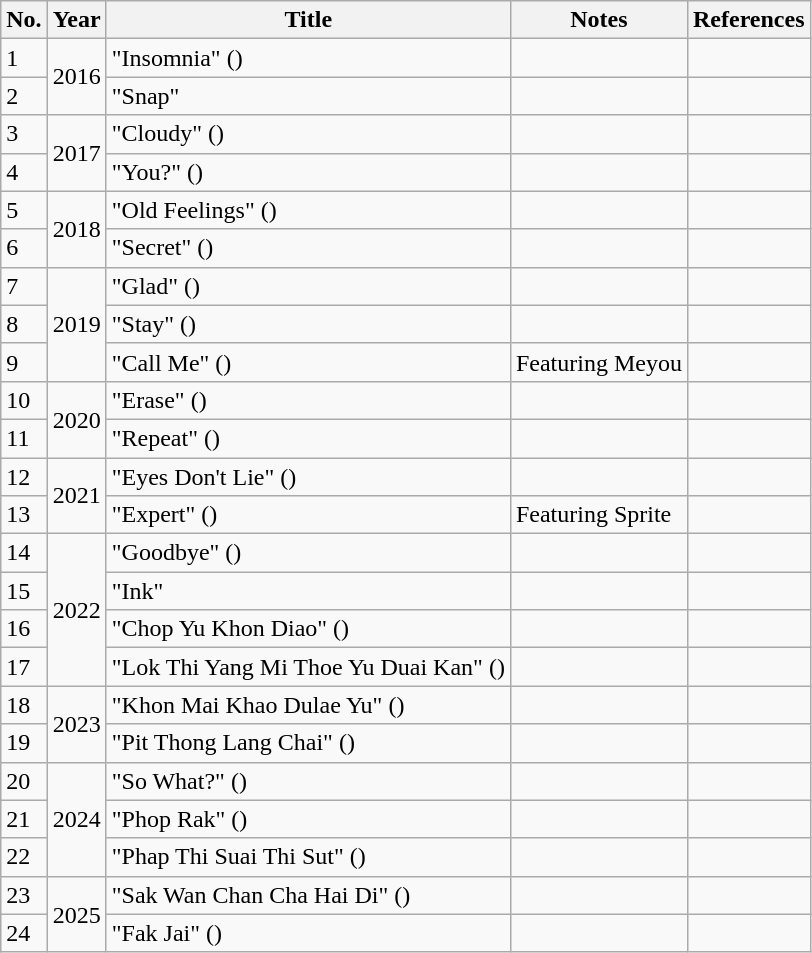<table class="wikitable">
<tr>
<th>No.</th>
<th>Year</th>
<th>Title</th>
<th>Notes</th>
<th>References</th>
</tr>
<tr>
<td>1</td>
<td rowspan = 2>2016</td>
<td>"Insomnia" ()</td>
<td></td>
<td></td>
</tr>
<tr>
<td>2</td>
<td>"Snap"</td>
<td></td>
<td></td>
</tr>
<tr>
<td>3</td>
<td rowspan = 2>2017</td>
<td>"Cloudy" ()</td>
<td></td>
<td></td>
</tr>
<tr>
<td>4</td>
<td>"You?" ()</td>
<td></td>
<td></td>
</tr>
<tr>
<td>5</td>
<td rowspan = 2>2018</td>
<td>"Old Feelings" ()</td>
<td></td>
<td></td>
</tr>
<tr>
<td>6</td>
<td>"Secret" ()</td>
<td></td>
<td></td>
</tr>
<tr>
<td>7</td>
<td rowspan = 3>2019</td>
<td>"Glad" ()</td>
<td></td>
<td></td>
</tr>
<tr>
<td>8</td>
<td>"Stay" ()</td>
<td></td>
<td></td>
</tr>
<tr>
<td>9</td>
<td>"Call Me" ()</td>
<td>Featuring Meyou</td>
<td></td>
</tr>
<tr>
<td>10</td>
<td rowspan = 2>2020</td>
<td>"Erase" ()</td>
<td></td>
<td></td>
</tr>
<tr>
<td>11</td>
<td>"Repeat" ()</td>
<td></td>
<td></td>
</tr>
<tr>
<td>12</td>
<td rowspan = 2>2021</td>
<td>"Eyes Don't Lie" ()</td>
<td></td>
<td></td>
</tr>
<tr>
<td>13</td>
<td>"Expert" ()</td>
<td>Featuring Sprite</td>
<td></td>
</tr>
<tr>
<td>14</td>
<td rowspan = 4>2022</td>
<td>"Goodbye" ()</td>
<td></td>
<td></td>
</tr>
<tr>
<td>15</td>
<td>"Ink"</td>
<td></td>
<td></td>
</tr>
<tr>
<td>16</td>
<td>"Chop Yu Khon Diao" ()</td>
<td></td>
<td></td>
</tr>
<tr>
<td>17</td>
<td>"Lok Thi Yang Mi Thoe Yu Duai Kan" ()</td>
<td></td>
<td></td>
</tr>
<tr>
<td>18</td>
<td rowspan = 2>2023</td>
<td>"Khon Mai Khao Dulae Yu" ()</td>
<td></td>
<td></td>
</tr>
<tr>
<td>19</td>
<td>"Pit Thong Lang Chai" ()</td>
<td></td>
<td></td>
</tr>
<tr>
<td>20</td>
<td rowspan = 3>2024</td>
<td>"So What?" ()</td>
<td></td>
<td></td>
</tr>
<tr>
<td>21</td>
<td>"Phop Rak" ()</td>
<td></td>
<td></td>
</tr>
<tr>
<td>22</td>
<td>"Phap Thi Suai Thi Sut" ()</td>
<td></td>
<td></td>
</tr>
<tr>
<td>23</td>
<td rowspan = 2>2025</td>
<td>"Sak Wan Chan Cha Hai Di" ()</td>
<td></td>
<td></td>
</tr>
<tr>
<td>24</td>
<td>"Fak Jai" ()</td>
<td></td>
<td></td>
</tr>
</table>
